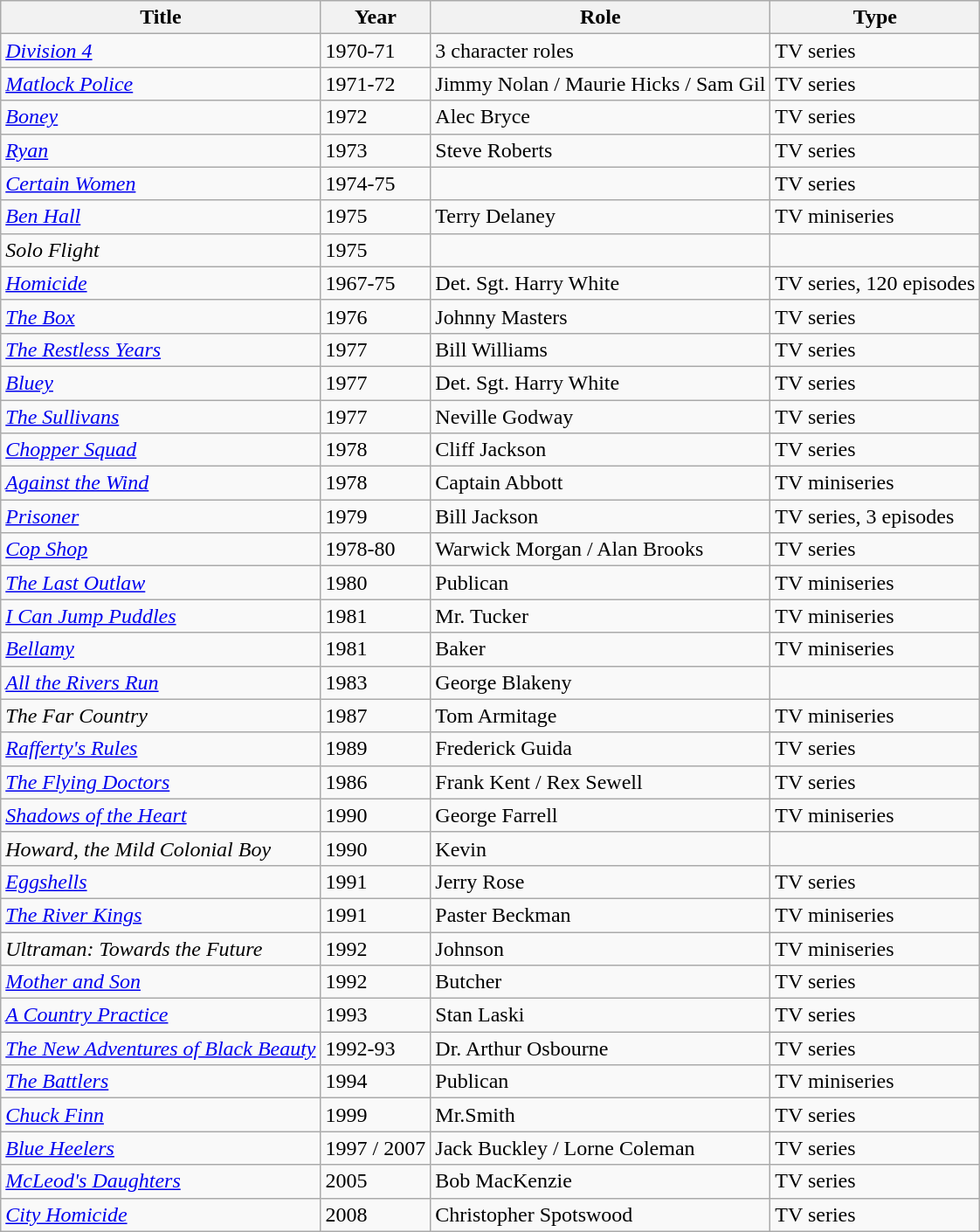<table class="wikitable">
<tr>
<th>Title</th>
<th>Year</th>
<th>Role</th>
<th>Type</th>
</tr>
<tr>
<td><em><a href='#'>Division 4</a></em></td>
<td>1970-71</td>
<td>3 character roles</td>
<td>TV series</td>
</tr>
<tr>
<td><em><a href='#'>Matlock Police</a></em></td>
<td>1971-72</td>
<td>Jimmy Nolan / Maurie Hicks / Sam Gil</td>
<td>TV series</td>
</tr>
<tr>
<td><em><a href='#'>Boney</a></em></td>
<td>1972</td>
<td>Alec Bryce</td>
<td>TV series</td>
</tr>
<tr>
<td><em><a href='#'>Ryan</a></em></td>
<td>1973</td>
<td>Steve Roberts</td>
<td>TV series</td>
</tr>
<tr>
<td><em><a href='#'>Certain Women</a></em></td>
<td>1974-75</td>
<td></td>
<td>TV series</td>
</tr>
<tr>
<td><em><a href='#'>Ben Hall</a></em></td>
<td>1975</td>
<td>Terry Delaney</td>
<td>TV miniseries</td>
</tr>
<tr>
<td><em>Solo Flight</em></td>
<td>1975</td>
<td></td>
<td></td>
</tr>
<tr>
<td><em><a href='#'>Homicide</a></em></td>
<td>1967-75</td>
<td>Det. Sgt. Harry White</td>
<td>TV series, 120 episodes</td>
</tr>
<tr>
<td><em><a href='#'>The Box</a></em></td>
<td>1976</td>
<td>Johnny Masters</td>
<td>TV series</td>
</tr>
<tr>
<td><em><a href='#'>The Restless Years</a></em></td>
<td>1977</td>
<td>Bill Williams</td>
<td>TV series</td>
</tr>
<tr>
<td><em><a href='#'>Bluey</a></em></td>
<td>1977</td>
<td>Det. Sgt. Harry White</td>
<td>TV series</td>
</tr>
<tr>
<td><em><a href='#'>The Sullivans</a></em></td>
<td>1977</td>
<td>Neville Godway</td>
<td>TV series</td>
</tr>
<tr>
<td><em><a href='#'>Chopper Squad</a></em></td>
<td>1978</td>
<td>Cliff Jackson</td>
<td>TV series</td>
</tr>
<tr>
<td><em><a href='#'>Against the Wind</a></em></td>
<td>1978</td>
<td>Captain Abbott</td>
<td>TV miniseries</td>
</tr>
<tr>
<td><em><a href='#'>Prisoner</a></em></td>
<td>1979</td>
<td>Bill Jackson</td>
<td>TV series, 3 episodes</td>
</tr>
<tr>
<td><em><a href='#'>Cop Shop</a></em></td>
<td>1978-80</td>
<td>Warwick Morgan / Alan Brooks</td>
<td>TV series</td>
</tr>
<tr>
<td><em><a href='#'>The Last Outlaw</a></em></td>
<td>1980</td>
<td>Publican</td>
<td>TV miniseries</td>
</tr>
<tr>
<td><em><a href='#'>I Can Jump Puddles</a></em></td>
<td>1981</td>
<td>Mr. Tucker</td>
<td>TV miniseries</td>
</tr>
<tr>
<td><em><a href='#'>Bellamy</a></em></td>
<td>1981</td>
<td>Baker</td>
<td>TV miniseries</td>
</tr>
<tr>
<td><em><a href='#'>All the Rivers Run</a></em></td>
<td>1983</td>
<td>George Blakeny</td>
<td></td>
</tr>
<tr>
<td><em>The Far Country</em></td>
<td>1987</td>
<td>Tom Armitage</td>
<td>TV miniseries</td>
</tr>
<tr>
<td><em><a href='#'>Rafferty's Rules</a></em></td>
<td>1989</td>
<td>Frederick Guida</td>
<td>TV series</td>
</tr>
<tr>
<td><em><a href='#'>The Flying Doctors</a></em></td>
<td>1986</td>
<td>Frank Kent / Rex Sewell</td>
<td>TV series</td>
</tr>
<tr>
<td><em><a href='#'>Shadows of the Heart</a></em></td>
<td>1990</td>
<td>George Farrell</td>
<td>TV miniseries</td>
</tr>
<tr>
<td><em>Howard, the Mild Colonial Boy</em></td>
<td>1990</td>
<td>Kevin</td>
<td></td>
</tr>
<tr>
<td><em><a href='#'>Eggshells</a></em></td>
<td>1991</td>
<td>Jerry Rose</td>
<td>TV series</td>
</tr>
<tr>
<td><em><a href='#'>The River Kings</a></em></td>
<td>1991</td>
<td>Paster Beckman</td>
<td>TV miniseries</td>
</tr>
<tr>
<td><em>Ultraman: Towards the Future</em></td>
<td>1992</td>
<td>Johnson</td>
<td>TV miniseries</td>
</tr>
<tr>
<td><em><a href='#'>Mother and Son</a></em></td>
<td>1992</td>
<td>Butcher</td>
<td>TV series</td>
</tr>
<tr>
<td><em><a href='#'>A Country Practice</a></em></td>
<td>1993</td>
<td>Stan Laski</td>
<td>TV series</td>
</tr>
<tr>
<td><em><a href='#'>The New Adventures of Black Beauty</a></em></td>
<td>1992-93</td>
<td>Dr. Arthur Osbourne</td>
<td>TV series</td>
</tr>
<tr>
<td><em><a href='#'>The Battlers</a></em></td>
<td>1994</td>
<td>Publican</td>
<td>TV miniseries</td>
</tr>
<tr>
<td><em><a href='#'>Chuck Finn</a></em></td>
<td>1999</td>
<td>Mr.Smith</td>
<td>TV series</td>
</tr>
<tr>
<td><em><a href='#'>Blue Heelers</a></em></td>
<td>1997 / 2007</td>
<td>Jack Buckley / Lorne Coleman</td>
<td>TV series</td>
</tr>
<tr>
<td><em><a href='#'>McLeod's Daughters</a></em></td>
<td>2005</td>
<td>Bob MacKenzie</td>
<td>TV series</td>
</tr>
<tr>
<td><em><a href='#'>City Homicide</a></em></td>
<td>2008</td>
<td>Christopher Spotswood</td>
<td>TV series</td>
</tr>
</table>
